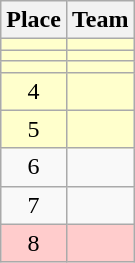<table class="wikitable">
<tr>
<th>Place</th>
<th>Team</th>
</tr>
<tr bgcolor=#ffffcc>
<td align=center></td>
<td></td>
</tr>
<tr bgcolor=#ffffcc>
<td align=center></td>
<td></td>
</tr>
<tr bgcolor=#ffffcc>
<td align=center></td>
<td></td>
</tr>
<tr bgcolor=#ffffcc>
<td align=center>4</td>
<td></td>
</tr>
<tr bgcolor=#ffffcc>
<td align=center>5</td>
<td></td>
</tr>
<tr>
<td align=center>6</td>
<td></td>
</tr>
<tr>
<td align=center>7</td>
<td></td>
</tr>
<tr bgcolor=#ffcccc>
<td align=center>8</td>
<td></td>
</tr>
</table>
